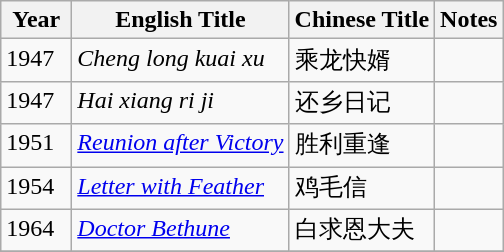<table class="wikitable">
<tr>
<th align="left" valign="top" width="40">Year</th>
<th align="left" valign="top">English Title</th>
<th align="left" valign="top">Chinese Title</th>
<th align="left" valign="top">Notes</th>
</tr>
<tr>
<td align="left" valign="top">1947</td>
<td align="left" valign="top"><em>Cheng long kuai xu</em></td>
<td align="left" valign="top">乘龙快婿</td>
<td align="left" valign="top"></td>
</tr>
<tr>
<td align="left" valign="top">1947</td>
<td align="left" valign="top"><em>Hai xiang ri ji</em></td>
<td align="left" valign="top">还乡日记</td>
<td align="left" valign="top"></td>
</tr>
<tr>
<td align="left" valign="top">1951</td>
<td align="left" valign="top"><em><a href='#'>Reunion after Victory</a></em></td>
<td align="left" valign="top">胜利重逢</td>
<td align="left" valign="top"></td>
</tr>
<tr>
<td align="left" valign="top">1954</td>
<td align="left" valign="top"><em><a href='#'>Letter with Feather</a></em></td>
<td align="left" valign="top">鸡毛信</td>
<td align="left" valign="top"></td>
</tr>
<tr>
<td align="left" valign="top">1964</td>
<td align="left" valign="top"><em><a href='#'>Doctor Bethune</a> </em></td>
<td align="left" valign="top">白求恩大夫</td>
<td align="left" valign="top"></td>
</tr>
<tr>
</tr>
</table>
